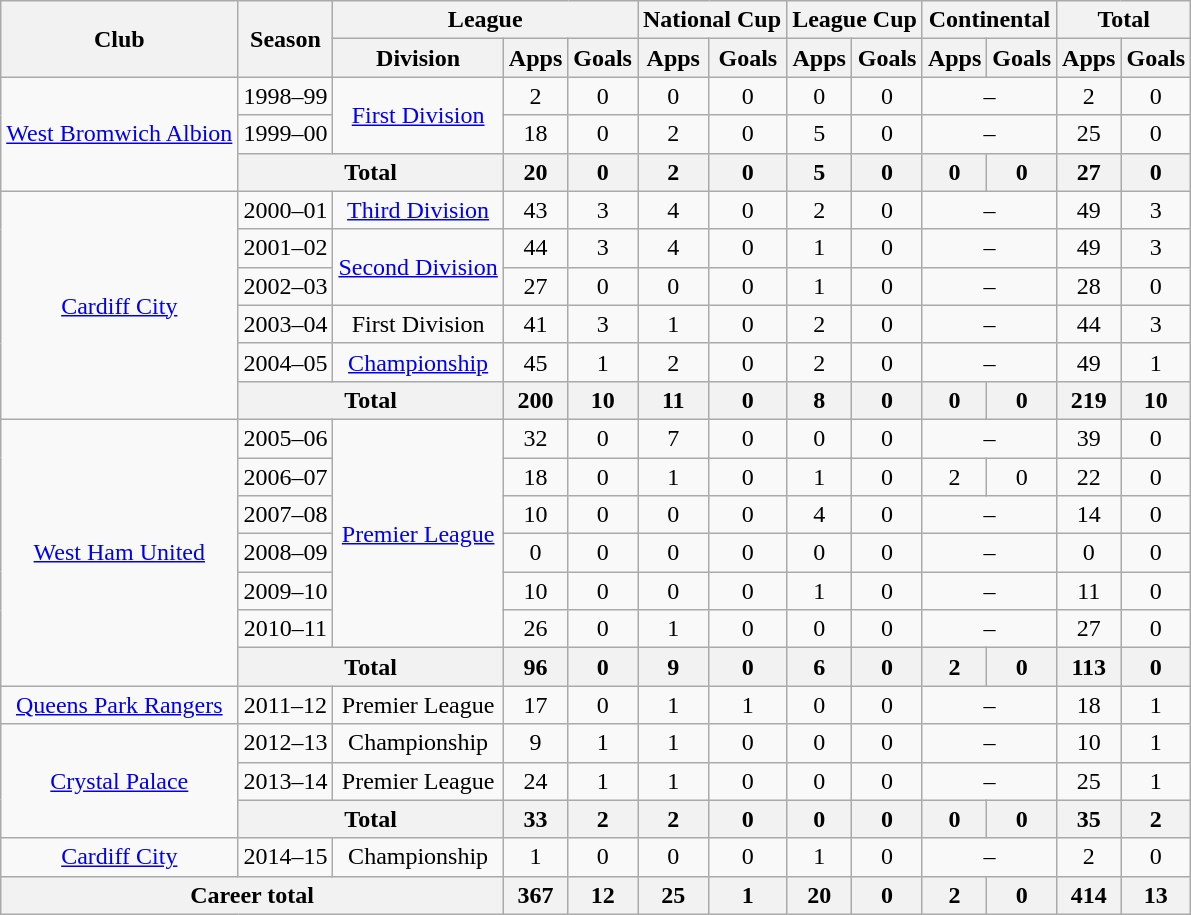<table class="wikitable" style="text-align:center">
<tr>
<th rowspan="2">Club</th>
<th rowspan="2">Season</th>
<th colspan="3">League</th>
<th colspan="2">National Cup</th>
<th colspan="2">League Cup</th>
<th colspan="2">Continental</th>
<th colspan="2">Total</th>
</tr>
<tr>
<th>Division</th>
<th>Apps</th>
<th>Goals</th>
<th>Apps</th>
<th>Goals</th>
<th>Apps</th>
<th>Goals</th>
<th>Apps</th>
<th>Goals</th>
<th>Apps</th>
<th>Goals</th>
</tr>
<tr>
<td rowspan="3"><a href='#'>West Bromwich Albion</a></td>
<td>1998–99</td>
<td rowspan="2"><a href='#'>First Division</a></td>
<td>2</td>
<td>0</td>
<td>0</td>
<td>0</td>
<td>0</td>
<td>0</td>
<td colspan="2">–</td>
<td>2</td>
<td>0</td>
</tr>
<tr>
<td>1999–00</td>
<td>18</td>
<td>0</td>
<td>2</td>
<td>0</td>
<td>5</td>
<td>0</td>
<td colspan="2">–</td>
<td>25</td>
<td>0</td>
</tr>
<tr>
<th colspan="2">Total</th>
<th>20</th>
<th>0</th>
<th>2</th>
<th>0</th>
<th>5</th>
<th>0</th>
<th>0</th>
<th>0</th>
<th>27</th>
<th>0</th>
</tr>
<tr>
<td rowspan="6"><a href='#'>Cardiff City</a></td>
<td>2000–01</td>
<td><a href='#'>Third Division</a></td>
<td>43</td>
<td>3</td>
<td>4</td>
<td>0</td>
<td>2</td>
<td>0</td>
<td colspan="2">–</td>
<td>49</td>
<td>3</td>
</tr>
<tr>
<td>2001–02</td>
<td rowspan="2"><a href='#'>Second Division</a></td>
<td>44</td>
<td>3</td>
<td>4</td>
<td>0</td>
<td>1</td>
<td>0</td>
<td colspan="2">–</td>
<td>49</td>
<td>3</td>
</tr>
<tr>
<td>2002–03</td>
<td>27</td>
<td>0</td>
<td>0</td>
<td>0</td>
<td>1</td>
<td>0</td>
<td colspan="2">–</td>
<td>28</td>
<td>0</td>
</tr>
<tr>
<td>2003–04</td>
<td>First Division</td>
<td>41</td>
<td>3</td>
<td>1</td>
<td>0</td>
<td>2</td>
<td>0</td>
<td colspan="2">–</td>
<td>44</td>
<td>3</td>
</tr>
<tr>
<td>2004–05</td>
<td><a href='#'>Championship</a></td>
<td>45</td>
<td>1</td>
<td>2</td>
<td>0</td>
<td>2</td>
<td>0</td>
<td colspan="2">–</td>
<td>49</td>
<td>1</td>
</tr>
<tr>
<th colspan="2">Total</th>
<th>200</th>
<th>10</th>
<th>11</th>
<th>0</th>
<th>8</th>
<th>0</th>
<th>0</th>
<th>0</th>
<th>219</th>
<th>10</th>
</tr>
<tr>
<td rowspan="7"><a href='#'>West Ham United</a></td>
<td>2005–06</td>
<td rowspan="6"><a href='#'>Premier League</a></td>
<td>32</td>
<td>0</td>
<td>7</td>
<td>0</td>
<td>0</td>
<td>0</td>
<td colspan="2">–</td>
<td>39</td>
<td>0</td>
</tr>
<tr>
<td>2006–07</td>
<td>18</td>
<td>0</td>
<td>1</td>
<td>0</td>
<td>1</td>
<td>0</td>
<td>2</td>
<td>0</td>
<td>22</td>
<td>0</td>
</tr>
<tr>
<td>2007–08</td>
<td>10</td>
<td>0</td>
<td>0</td>
<td>0</td>
<td>4</td>
<td>0</td>
<td colspan="2">–</td>
<td>14</td>
<td>0</td>
</tr>
<tr>
<td>2008–09</td>
<td>0</td>
<td>0</td>
<td>0</td>
<td>0</td>
<td>0</td>
<td>0</td>
<td colspan="2">–</td>
<td>0</td>
<td>0</td>
</tr>
<tr>
<td>2009–10</td>
<td>10</td>
<td>0</td>
<td>0</td>
<td>0</td>
<td>1</td>
<td>0</td>
<td colspan="2">–</td>
<td>11</td>
<td>0</td>
</tr>
<tr>
<td>2010–11</td>
<td>26</td>
<td>0</td>
<td>1</td>
<td>0</td>
<td>0</td>
<td>0</td>
<td colspan="2">–</td>
<td>27</td>
<td>0</td>
</tr>
<tr>
<th colspan="2">Total</th>
<th>96</th>
<th>0</th>
<th>9</th>
<th>0</th>
<th>6</th>
<th>0</th>
<th>2</th>
<th>0</th>
<th>113</th>
<th>0</th>
</tr>
<tr>
<td><a href='#'>Queens Park Rangers</a></td>
<td>2011–12</td>
<td>Premier League</td>
<td>17</td>
<td>0</td>
<td>1</td>
<td>1</td>
<td>0</td>
<td>0</td>
<td colspan="2">–</td>
<td>18</td>
<td>1</td>
</tr>
<tr>
<td rowspan="3"><a href='#'>Crystal Palace</a></td>
<td>2012–13</td>
<td>Championship</td>
<td>9</td>
<td>1</td>
<td>1</td>
<td>0</td>
<td>0</td>
<td>0</td>
<td colspan="2">–</td>
<td>10</td>
<td>1</td>
</tr>
<tr>
<td>2013–14</td>
<td>Premier League</td>
<td>24</td>
<td>1</td>
<td>1</td>
<td>0</td>
<td>0</td>
<td>0</td>
<td colspan="2">–</td>
<td>25</td>
<td>1</td>
</tr>
<tr>
<th colspan="2">Total</th>
<th>33</th>
<th>2</th>
<th>2</th>
<th>0</th>
<th>0</th>
<th>0</th>
<th>0</th>
<th>0</th>
<th>35</th>
<th>2</th>
</tr>
<tr>
<td><a href='#'>Cardiff City</a></td>
<td>2014–15</td>
<td>Championship</td>
<td>1</td>
<td>0</td>
<td>0</td>
<td>0</td>
<td>1</td>
<td>0</td>
<td colspan="2">–</td>
<td>2</td>
<td>0</td>
</tr>
<tr>
<th colspan="3">Career total</th>
<th>367</th>
<th>12</th>
<th>25</th>
<th>1</th>
<th>20</th>
<th>0</th>
<th>2</th>
<th>0</th>
<th>414</th>
<th>13</th>
</tr>
</table>
